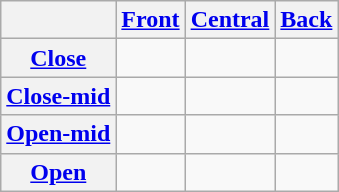<table class="wikitable" style="text-align:center;">
<tr>
<th></th>
<th><a href='#'>Front</a></th>
<th><a href='#'>Central</a></th>
<th><a href='#'>Back</a></th>
</tr>
<tr>
<th><a href='#'>Close</a></th>
<td></td>
<td></td>
<td></td>
</tr>
<tr>
<th><a href='#'>Close-mid</a></th>
<td></td>
<td></td>
<td></td>
</tr>
<tr>
<th><a href='#'>Open-mid</a></th>
<td></td>
<td></td>
<td></td>
</tr>
<tr>
<th><a href='#'>Open</a></th>
<td></td>
<td></td>
<td></td>
</tr>
</table>
